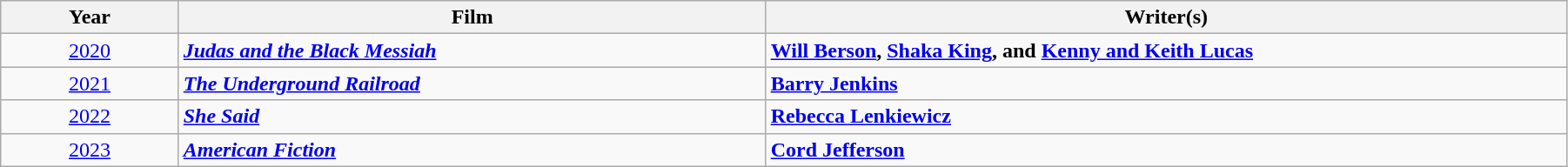<table class="wikitable sortable" width="95%" cellpadding="4">
<tr>
<th width="10%">Year</th>
<th width="33%">Film</th>
<th width="45%">Writer(s)</th>
</tr>
<tr>
<td rowspan="1" style="text-align:center;"><a href='#'>2020</a> </td>
<td><strong><em><a href='#'>Judas and the Black Messiah</a></em></strong></td>
<td><strong><a href='#'>Will Berson</a>, <a href='#'>Shaka King</a>, and <a href='#'>Kenny and Keith Lucas</a></strong></td>
</tr>
<tr>
<td rowspan="1" style="text-align:center;"><a href='#'>2021</a> </td>
<td><strong><em><a href='#'>The Underground Railroad</a></em></strong></td>
<td><strong><a href='#'>Barry Jenkins</a></strong></td>
</tr>
<tr>
<td rowspan="1" style="text-align:center;"><a href='#'>2022</a> </td>
<td><strong><em><a href='#'>She Said</a></em></strong></td>
<td><strong><a href='#'>Rebecca Lenkiewicz</a></strong></td>
</tr>
<tr>
<td rowspan="1" style="text-align:center;"><a href='#'>2023</a> </td>
<td><strong><em><a href='#'>American Fiction</a></em></strong></td>
<td><strong><a href='#'>Cord Jefferson</a></strong></td>
</tr>
</table>
